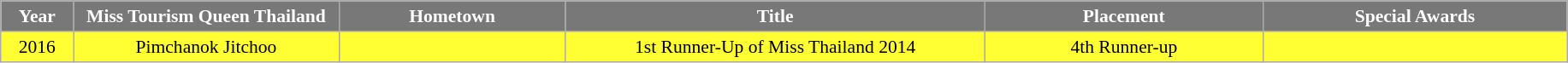<table class="wikitable sortable" style="font-size: 90%; text-align:center">
<tr>
<th width="50" style="background-color:#787878;color:#FFFFFF;">Year</th>
<th width="200" style="background-color:#787878;color:#FFFFFF;">Miss Tourism Queen Thailand</th>
<th width="170" style="background-color:#787878;color:#FFFFFF;">Hometown</th>
<th width="320" style="background-color:#787878;color:#FFFFFF;">Title</th>
<th width="210" style="background-color:#787878;color:#FFFFFF;">Placement</th>
<th width="230" style="background-color:#787878;color:#FFFFFF;">Special Awards</th>
</tr>
<tr style="background-color:#FFFF33">
<td>2016</td>
<td>Pimchanok Jitchoo</td>
<td align=left></td>
<td>1st Runner-Up of Miss Thailand 2014</td>
<td align="center">4th Runner-up</td>
<td></td>
</tr>
</table>
